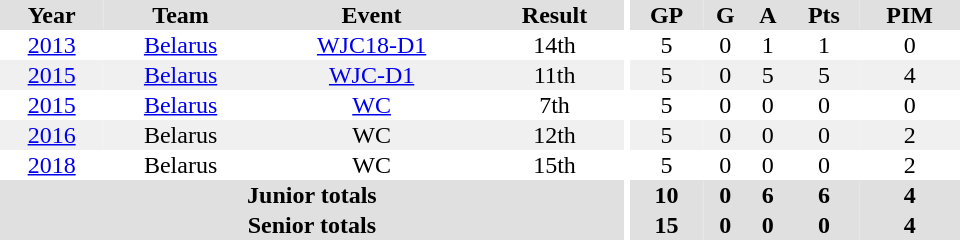<table border="0" cellpadding="1" cellspacing="0" ID="Table3" style="text-align:center; width:40em">
<tr ALIGN="center" bgcolor="#e0e0e0">
<th>Year</th>
<th>Team</th>
<th>Event</th>
<th>Result</th>
<th rowspan="99" bgcolor="#ffffff"></th>
<th>GP</th>
<th>G</th>
<th>A</th>
<th>Pts</th>
<th>PIM</th>
</tr>
<tr ALIGN="center">
<td><a href='#'>2013</a></td>
<td><a href='#'>Belarus</a></td>
<td><a href='#'>WJC18-D1</a></td>
<td>14th</td>
<td>5</td>
<td>0</td>
<td>1</td>
<td>1</td>
<td>0</td>
</tr>
<tr ALIGN="center" bgcolor="#f0f0f0">
<td><a href='#'>2015</a></td>
<td><a href='#'>Belarus</a></td>
<td><a href='#'>WJC-D1</a></td>
<td>11th</td>
<td>5</td>
<td>0</td>
<td>5</td>
<td>5</td>
<td>4</td>
</tr>
<tr ALIGN="center">
<td><a href='#'>2015</a></td>
<td><a href='#'>Belarus</a></td>
<td><a href='#'>WC</a></td>
<td>7th</td>
<td>5</td>
<td>0</td>
<td>0</td>
<td>0</td>
<td>0</td>
</tr>
<tr bgcolor="#f0f0f0">
<td><a href='#'>2016</a></td>
<td>Belarus</td>
<td>WC</td>
<td>12th</td>
<td>5</td>
<td>0</td>
<td>0</td>
<td>0</td>
<td>2</td>
</tr>
<tr>
<td><a href='#'>2018</a></td>
<td>Belarus</td>
<td>WC</td>
<td>15th</td>
<td>5</td>
<td>0</td>
<td>0</td>
<td>0</td>
<td>2</td>
</tr>
<tr bgcolor="#e0e0e0">
<th colspan="4">Junior totals</th>
<th>10</th>
<th>0</th>
<th>6</th>
<th>6</th>
<th>4</th>
</tr>
<tr bgcolor="#e0e0e0">
<th colspan="4">Senior totals</th>
<th>15</th>
<th>0</th>
<th>0</th>
<th>0</th>
<th>4</th>
</tr>
</table>
